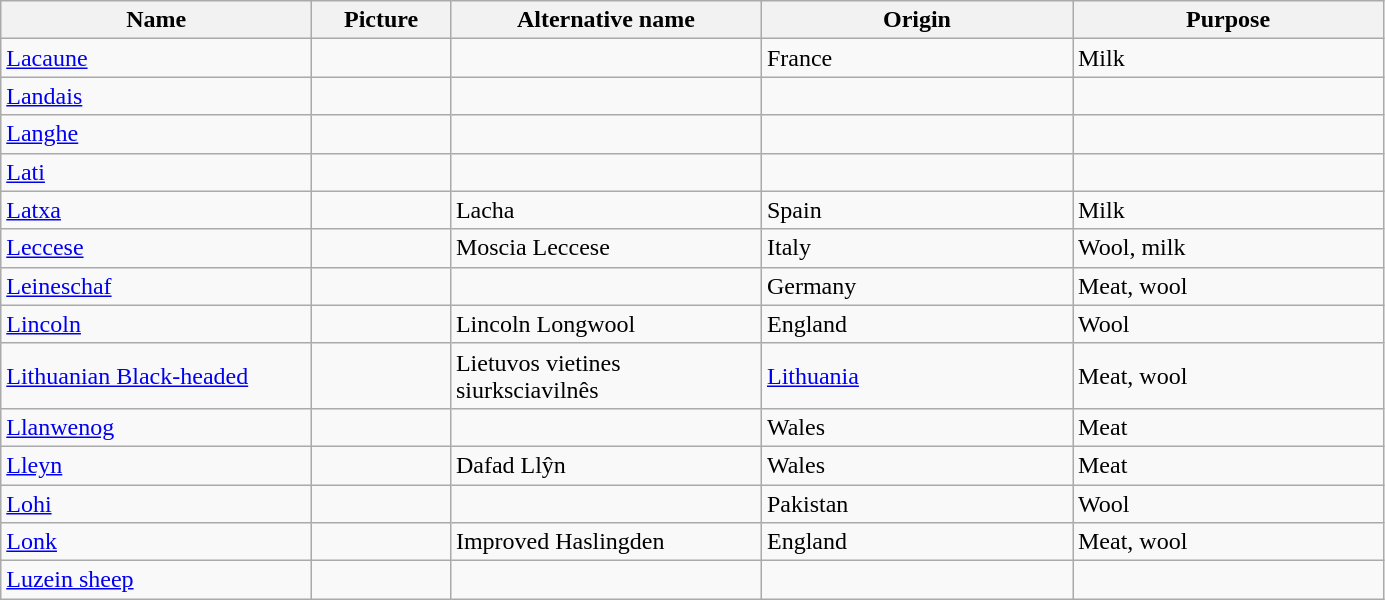<table class="wikitable sortable">
<tr>
<th width="200">Name</th>
<th width="85">Picture</th>
<th width="200">Alternative name</th>
<th width="200">Origin</th>
<th width="200">Purpose</th>
</tr>
<tr>
<td><a href='#'>Lacaune</a></td>
<td></td>
<td></td>
<td>France</td>
<td>Milk</td>
</tr>
<tr>
<td><a href='#'>Landais</a></td>
<td></td>
<td></td>
<td></td>
<td></td>
</tr>
<tr>
<td><a href='#'>Langhe</a></td>
<td></td>
<td></td>
<td></td>
<td></td>
</tr>
<tr>
<td><a href='#'>Lati</a></td>
<td></td>
<td></td>
<td></td>
<td></td>
</tr>
<tr>
<td><a href='#'>Latxa</a></td>
<td></td>
<td>Lacha</td>
<td>Spain</td>
<td>Milk</td>
</tr>
<tr>
<td><a href='#'>Leccese</a></td>
<td></td>
<td>Moscia Leccese</td>
<td>Italy</td>
<td>Wool, milk</td>
</tr>
<tr>
<td><a href='#'>Leineschaf</a></td>
<td></td>
<td></td>
<td>Germany</td>
<td>Meat, wool</td>
</tr>
<tr>
<td><a href='#'>Lincoln</a></td>
<td></td>
<td>Lincoln Longwool</td>
<td>England</td>
<td>Wool</td>
</tr>
<tr>
<td><a href='#'>Lithuanian Black-headed</a></td>
<td></td>
<td>Lietuvos vietines siurksciavilnês</td>
<td><a href='#'>Lithuania</a></td>
<td>Meat, wool</td>
</tr>
<tr>
<td><a href='#'>Llanwenog</a></td>
<td></td>
<td></td>
<td>Wales</td>
<td>Meat</td>
</tr>
<tr>
<td><a href='#'>Lleyn</a></td>
<td></td>
<td>Dafad Llŷn</td>
<td>Wales</td>
<td>Meat</td>
</tr>
<tr>
<td><a href='#'>Lohi</a></td>
<td></td>
<td></td>
<td>Pakistan</td>
<td>Wool</td>
</tr>
<tr>
<td><a href='#'>Lonk</a></td>
<td></td>
<td>Improved Haslingden</td>
<td>England</td>
<td>Meat, wool</td>
</tr>
<tr>
<td><a href='#'>Luzein sheep</a></td>
<td></td>
<td></td>
<td></td>
<td></td>
</tr>
</table>
